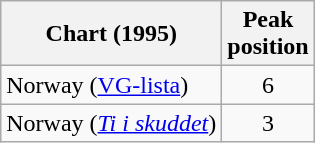<table class="wikitable sortable">
<tr>
<th>Chart (1995)</th>
<th>Peak<br>position</th>
</tr>
<tr>
<td>Norway (<a href='#'>VG-lista</a>)</td>
<td align="center">6</td>
</tr>
<tr>
<td>Norway (<em><a href='#'>Ti i skuddet</a></em>)</td>
<td align="center">3</td>
</tr>
</table>
